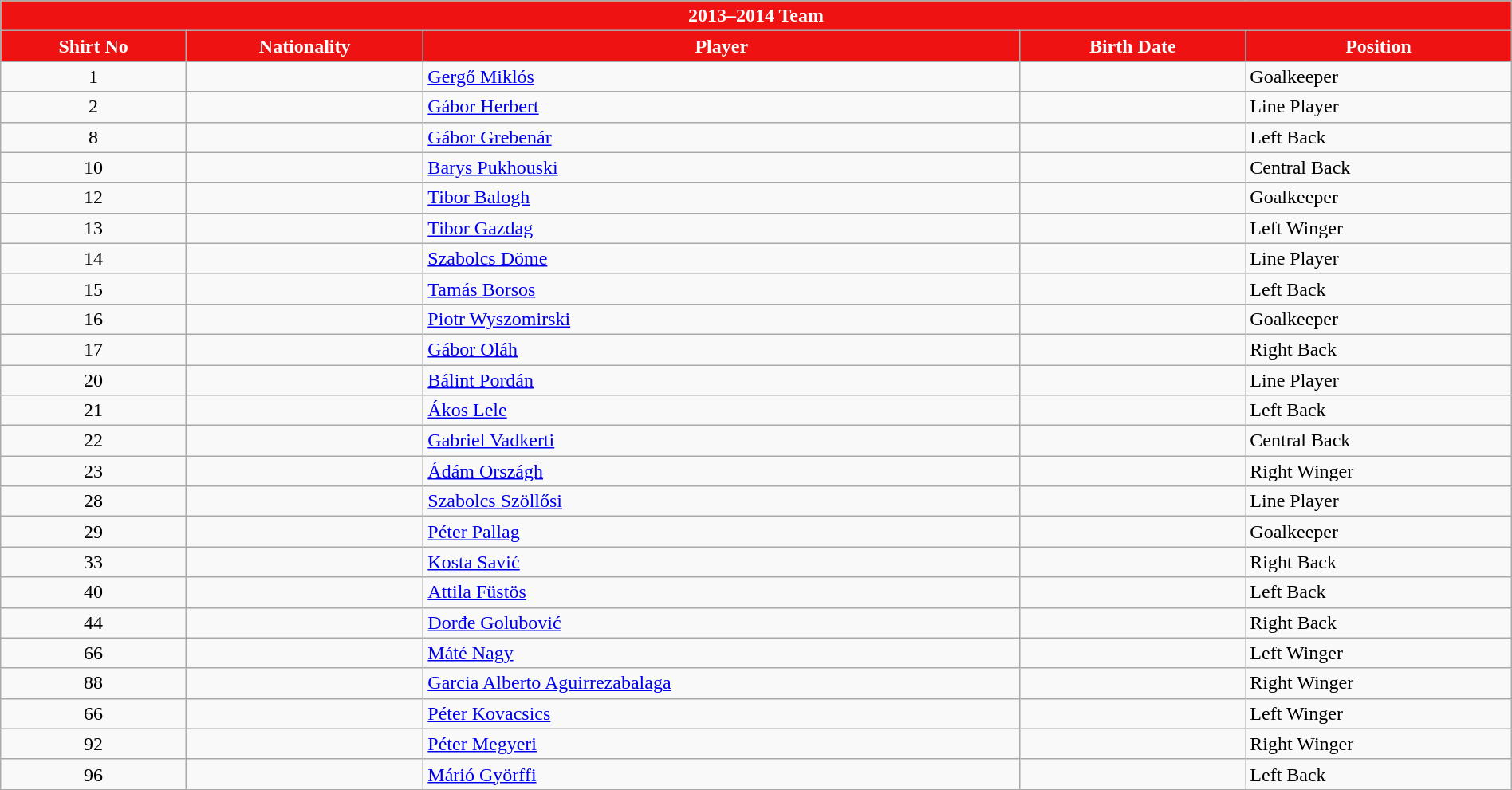<table class="wikitable collapsible collapsed" style="width:100%">
<tr>
<th colspan="5" style="background:#ee1212; color:white; text-align:center;"> <strong>2013–2014 Team</strong></th>
</tr>
<tr>
<th style="color:white; background:#EE1212">Shirt No</th>
<th style="color:white; background:#EE1212">Nationality</th>
<th style="color:white; background:#EE1212">Player</th>
<th style="color:white; background:#EE1212">Birth Date</th>
<th style="color:white; background:#EE1212">Position</th>
</tr>
<tr>
<td align=center>1</td>
<td></td>
<td><a href='#'>Gergő Miklós</a></td>
<td></td>
<td>Goalkeeper</td>
</tr>
<tr>
<td align=center>2</td>
<td></td>
<td><a href='#'>Gábor Herbert</a></td>
<td></td>
<td>Line Player</td>
</tr>
<tr>
<td align=center>8</td>
<td></td>
<td><a href='#'>Gábor Grebenár</a></td>
<td></td>
<td>Left Back</td>
</tr>
<tr>
<td align=center>10</td>
<td></td>
<td><a href='#'>Barys Pukhouski</a></td>
<td></td>
<td>Central Back</td>
</tr>
<tr>
<td align=center>12</td>
<td></td>
<td><a href='#'>Tibor Balogh</a></td>
<td></td>
<td>Goalkeeper</td>
</tr>
<tr>
<td align=center>13</td>
<td></td>
<td><a href='#'>Tibor Gazdag</a></td>
<td></td>
<td>Left Winger</td>
</tr>
<tr>
<td align=center>14</td>
<td></td>
<td><a href='#'>Szabolcs Döme</a></td>
<td></td>
<td>Line Player</td>
</tr>
<tr>
<td align=center>15</td>
<td></td>
<td><a href='#'>Tamás Borsos</a></td>
<td></td>
<td>Left Back</td>
</tr>
<tr>
<td align=center>16</td>
<td></td>
<td><a href='#'>Piotr Wyszomirski</a></td>
<td></td>
<td>Goalkeeper</td>
</tr>
<tr>
<td align=center>17</td>
<td></td>
<td><a href='#'>Gábor Oláh</a></td>
<td></td>
<td>Right Back</td>
</tr>
<tr>
<td align=center>20</td>
<td></td>
<td><a href='#'>Bálint Pordán</a></td>
<td></td>
<td>Line Player</td>
</tr>
<tr>
<td align=center>21</td>
<td></td>
<td><a href='#'>Ákos Lele</a></td>
<td></td>
<td>Left Back</td>
</tr>
<tr>
<td align=center>22</td>
<td></td>
<td><a href='#'>Gabriel Vadkerti</a></td>
<td></td>
<td>Central Back</td>
</tr>
<tr>
<td align=center>23</td>
<td></td>
<td><a href='#'>Ádám Országh</a></td>
<td></td>
<td>Right Winger</td>
</tr>
<tr>
<td align=center>28</td>
<td></td>
<td><a href='#'>Szabolcs Szöllősi</a></td>
<td></td>
<td>Line Player</td>
</tr>
<tr>
<td align=center>29</td>
<td></td>
<td><a href='#'>Péter Pallag</a></td>
<td></td>
<td>Goalkeeper</td>
</tr>
<tr>
<td align=center>33</td>
<td></td>
<td><a href='#'>Kosta Savić</a></td>
<td></td>
<td>Right Back</td>
</tr>
<tr>
<td align=center>40</td>
<td></td>
<td><a href='#'>Attila Füstös</a></td>
<td></td>
<td>Left Back</td>
</tr>
<tr>
<td align=center>44</td>
<td></td>
<td><a href='#'>Đorđe Golubović</a></td>
<td></td>
<td>Right Back</td>
</tr>
<tr>
<td align=center>66</td>
<td></td>
<td><a href='#'>Máté Nagy</a></td>
<td></td>
<td>Left Winger</td>
</tr>
<tr>
<td align=center>88</td>
<td></td>
<td><a href='#'>Garcia Alberto Aguirrezabalaga</a></td>
<td></td>
<td>Right Winger</td>
</tr>
<tr>
<td align=center>66</td>
<td></td>
<td><a href='#'>Péter Kovacsics</a></td>
<td></td>
<td>Left Winger</td>
</tr>
<tr>
<td align=center>92</td>
<td></td>
<td><a href='#'>Péter Megyeri</a></td>
<td></td>
<td>Right Winger</td>
</tr>
<tr>
<td align=center>96</td>
<td></td>
<td><a href='#'>Márió Györffi</a></td>
<td></td>
<td>Left Back</td>
</tr>
</table>
